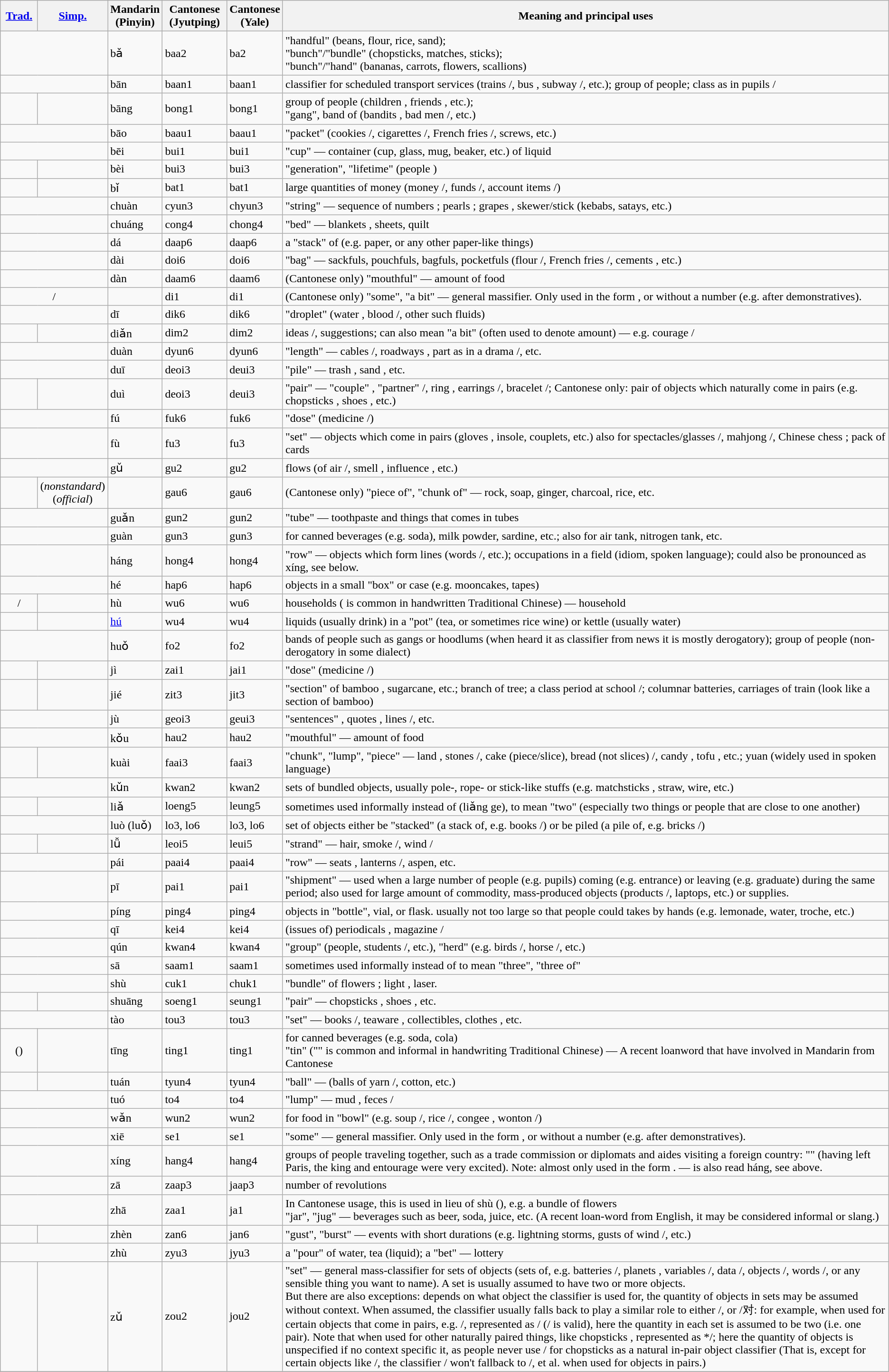<table class="wikitable">
<tr>
<th width="45"><a href='#'>Trad.</a></th>
<th width="45"><a href='#'>Simp.</a></th>
<th>Mandarin<br>(Pinyin)</th>
<th>Cantonese (Jyutping)</th>
<th>Cantonese<br>(Yale)</th>
<th>Meaning and principal uses</th>
</tr>
<tr>
<td colspan="2" align="center"></td>
<td>bǎ</td>
<td>baa2</td>
<td>ba2</td>
<td>"handful" (beans, flour, rice, sand);<br>"bunch"/"bundle" (chopsticks, matches, sticks);<br>"bunch"/"hand" (bananas, carrots, flowers, scallions)</td>
</tr>
<tr>
<td colspan="2" align="center"></td>
<td>bān</td>
<td>baan1</td>
<td>baan1</td>
<td>classifier for scheduled transport services (trains /, bus , subway /, etc.); group of people; class as in pupils /</td>
</tr>
<tr>
<td align="center"></td>
<td align="center"></td>
<td>bāng</td>
<td>bong1</td>
<td>bong1</td>
<td>group of people (children , friends , etc.);<br>"gang", band of (bandits , bad men /, etc.)</td>
</tr>
<tr>
<td colspan="2" align="center"></td>
<td>bāo</td>
<td>baau1</td>
<td>baau1</td>
<td>"packet" (cookies /, cigarettes /, French fries /, screws, etc.)</td>
</tr>
<tr>
<td colspan="2" align="center"></td>
<td>bēi</td>
<td>bui1</td>
<td>bui1</td>
<td>"cup" — container (cup, glass, mug, beaker, etc.) of liquid</td>
</tr>
<tr>
<td align="center"></td>
<td align="center"></td>
<td>bèi</td>
<td>bui3</td>
<td>bui3</td>
<td>"generation", "lifetime" (people )</td>
</tr>
<tr>
<td align="center"></td>
<td align="center"></td>
<td>bǐ</td>
<td>bat1</td>
<td>bat1</td>
<td>large quantities of money (money /, funds /, account items /)</td>
</tr>
<tr>
<td colspan="2" align="center"></td>
<td>chuàn</td>
<td>cyun3</td>
<td>chyun3</td>
<td>"string" — sequence of numbers ; pearls ; grapes , skewer/stick (kebabs, satays, etc.)</td>
</tr>
<tr>
<td colspan="2" align="center"></td>
<td>chuáng</td>
<td>cong4</td>
<td>chong4</td>
<td>"bed" — blankets , sheets, quilt</td>
</tr>
<tr>
<td colspan="2" align="center"></td>
<td>dá</td>
<td>daap6</td>
<td>daap6</td>
<td>a "stack" of (e.g. paper, or any other paper-like things)</td>
</tr>
<tr>
<td colspan="2" align="center"></td>
<td>dài</td>
<td>doi6</td>
<td>doi6</td>
<td>"bag" — sackfuls, pouchfuls, bagfuls, pocketfuls (flour /, French fries /, cements , etc.)</td>
</tr>
<tr>
<td colspan="2" align="center"></td>
<td>dàn</td>
<td>daam6</td>
<td>daam6</td>
<td>(Cantonese only) "mouthful" — amount of food</td>
</tr>
<tr>
<td colspan="2" align="center">/</td>
<td></td>
<td>di1</td>
<td>di1</td>
<td>(Cantonese only) "some", "a bit" — general massifier. Only used in the form , or without a number (e.g. after demonstratives).</td>
</tr>
<tr>
<td colspan="2" align="center"></td>
<td>dī</td>
<td>dik6</td>
<td>dik6</td>
<td>"droplet" (water , blood /, other such fluids)</td>
</tr>
<tr>
<td align="center"></td>
<td align="center"></td>
<td>diǎn</td>
<td>dim2</td>
<td>dim2</td>
<td>ideas /, suggestions; can also mean "a bit" (often used to denote amount) — e.g. courage /</td>
</tr>
<tr>
<td colspan="2" align="center"></td>
<td>duàn</td>
<td>dyun6</td>
<td>dyun6</td>
<td>"length" — cables /, roadways , part as in a drama /, etc.</td>
</tr>
<tr>
<td colspan="2" align="center"></td>
<td>duī</td>
<td>deoi3</td>
<td>deui3</td>
<td>"pile" — trash , sand , etc.</td>
</tr>
<tr>
<td align="center"></td>
<td align="center"></td>
<td>duì</td>
<td>deoi3</td>
<td>deui3</td>
<td>"pair" — "couple" , "partner" /, ring , earrings /, bracelet /; Cantonese only: pair of objects which naturally come in pairs (e.g. chopsticks , shoes , etc.)</td>
</tr>
<tr>
<td colspan="2" align="center"></td>
<td>fú</td>
<td>fuk6</td>
<td>fuk6</td>
<td>"dose" (medicine /)</td>
</tr>
<tr>
<td colspan="2" align="center"></td>
<td>fù</td>
<td>fu3</td>
<td>fu3</td>
<td>"set" — objects which come in pairs (gloves , insole, couplets, etc.) also for spectacles/glasses /, mahjong /, Chinese chess ; pack of cards </td>
</tr>
<tr>
<td colspan="2" align="center"></td>
<td>gǔ</td>
<td>gu2</td>
<td>gu2</td>
<td>flows (of air /, smell , influence , etc.)</td>
</tr>
<tr>
<td align="center"></td>
<td align="center"> (<em>nonstandard</em>)<br> (<em>official</em>)</td>
<td></td>
<td>gau6</td>
<td>gau6</td>
<td>(Cantonese only) "piece of", "chunk of" — rock, soap, ginger, charcoal, rice, etc.</td>
</tr>
<tr>
<td colspan="2" align="center"></td>
<td>guǎn</td>
<td>gun2</td>
<td>gun2</td>
<td>"tube" — toothpaste and things that comes in tubes</td>
</tr>
<tr>
<td colspan="2" align="center"></td>
<td>guàn</td>
<td>gun3</td>
<td>gun3</td>
<td>for canned beverages (e.g. soda), milk powder, sardine, etc.; also for air tank, nitrogen tank, etc.</td>
</tr>
<tr>
<td colspan="2" align="center"></td>
<td>háng</td>
<td>hong4</td>
<td>hong4</td>
<td>"row" — objects which form lines (words /, etc.); occupations in a field (idiom, spoken language);  could also be pronounced as xíng, see below.</td>
</tr>
<tr>
<td colspan="2" align="center"></td>
<td>hé</td>
<td>hap6</td>
<td>hap6</td>
<td>objects in a small "box" or case (e.g. mooncakes, tapes)</td>
</tr>
<tr>
<td align="center">/</td>
<td align="center"></td>
<td>hù</td>
<td>wu6</td>
<td>wu6</td>
<td>households ( is common in handwritten Traditional Chinese) — household </td>
</tr>
<tr>
<td align="center"></td>
<td align="center"></td>
<td><a href='#'>hú</a></td>
<td>wu4</td>
<td>wu4</td>
<td>liquids (usually drink) in a "pot" (tea, or sometimes rice wine) or kettle (usually water)</td>
</tr>
<tr>
<td colspan="2" align="center"></td>
<td>huǒ</td>
<td>fo2</td>
<td>fo2</td>
<td>bands of people such as gangs or hoodlums (when heard it as classifier from news it is mostly derogatory); group of people (non-derogatory in some dialect)</td>
</tr>
<tr>
<td align="center"></td>
<td align="center"></td>
<td>jì</td>
<td>zai1</td>
<td>jai1</td>
<td>"dose" (medicine /)</td>
</tr>
<tr>
<td align="center"></td>
<td align="center"></td>
<td>jié</td>
<td>zit3</td>
<td>jit3</td>
<td>"section" of bamboo , sugarcane, etc.; branch of tree; a class period at school /; columnar batteries, carriages of train (look like a section of bamboo)</td>
</tr>
<tr>
<td colspan="2" align="center"></td>
<td>jù</td>
<td>geoi3</td>
<td>geui3</td>
<td>"sentences" , quotes , lines /, etc.</td>
</tr>
<tr>
<td colspan="2" align="center"></td>
<td>kǒu</td>
<td>hau2</td>
<td>hau2</td>
<td>"mouthful" — amount of food</td>
</tr>
<tr>
<td align="center"></td>
<td align="center"></td>
<td>kuài</td>
<td>faai3</td>
<td>faai3</td>
<td>"chunk", "lump", "piece" — land , stones /, cake  (piece/slice), bread (not slices) /, candy , tofu , etc.; yuan (widely used in spoken language)</td>
</tr>
<tr>
<td colspan="2" align="center"></td>
<td>kǔn</td>
<td>kwan2</td>
<td>kwan2</td>
<td>sets of bundled objects, usually pole-, rope- or stick-like stuffs (e.g. matchsticks , straw, wire, etc.)</td>
</tr>
<tr>
<td align="center"></td>
<td align="center"></td>
<td>liǎ</td>
<td>loeng5</td>
<td>leung5</td>
<td>sometimes used informally instead of  (liǎng ge), to mean "two" (especially two things or people that are close to one another)</td>
</tr>
<tr>
<td colspan="2" align="center"></td>
<td>luò (luǒ)</td>
<td>lo3, lo6</td>
<td>lo3, lo6</td>
<td>set of objects either be "stacked" (a stack of, e.g. books /) or be piled (a pile of, e.g. bricks /)</td>
</tr>
<tr>
<td align="center"></td>
<td align="center"></td>
<td>lǚ</td>
<td>leoi5</td>
<td>leui5</td>
<td>"strand" — hair, smoke /, wind /</td>
</tr>
<tr>
<td colspan="2" align="center"></td>
<td>pái</td>
<td>paai4</td>
<td>paai4</td>
<td>"row" — seats , lanterns /, aspen, etc.</td>
</tr>
<tr>
<td colspan="2" align="center"></td>
<td>pī</td>
<td>pai1</td>
<td>pai1</td>
<td>"shipment" — used when a large number of people (e.g. pupils) coming (e.g. entrance) or leaving (e.g. graduate) during the same period; also used for large amount of commodity, mass-produced objects (products /, laptops, etc.) or supplies.</td>
</tr>
<tr>
<td colspan="2" align="center"></td>
<td>píng</td>
<td>ping4</td>
<td>ping4</td>
<td>objects in "bottle", vial, or flask. usually not too large so that people could takes by hands (e.g. lemonade, water, troche, etc.)</td>
</tr>
<tr>
<td colspan="2" align="center"></td>
<td>qī</td>
<td>kei4</td>
<td>kei4</td>
<td>(issues of) periodicals , magazine /</td>
</tr>
<tr>
<td colspan="2" align="center"></td>
<td>qún</td>
<td>kwan4</td>
<td>kwan4</td>
<td>"group" (people, students /, etc.), "herd" (e.g. birds /, horse /, etc.)</td>
</tr>
<tr>
<td colspan="2" align="center"></td>
<td>sā</td>
<td>saam1</td>
<td>saam1</td>
<td>sometimes used informally instead of  to mean "three", "three of"</td>
</tr>
<tr>
<td colspan="2" align="center"></td>
<td>shù</td>
<td>cuk1</td>
<td>chuk1</td>
<td>"bundle" of flowers ; light , laser.</td>
</tr>
<tr>
<td align="center"></td>
<td align="center"></td>
<td>shuāng</td>
<td>soeng1</td>
<td>seung1</td>
<td>"pair" — chopsticks , shoes , etc.</td>
</tr>
<tr>
<td colspan="2" align="center"></td>
<td>tào</td>
<td>tou3</td>
<td>tou3</td>
<td>"set" — books /, teaware , collectibles, clothes , etc.</td>
</tr>
<tr>
<td align="center">()</td>
<td align="center"></td>
<td>tīng</td>
<td>ting1</td>
<td>ting1</td>
<td>for canned beverages (e.g. soda, cola)<br> "tin" ("" is common and informal in handwriting Traditional Chinese) — A recent loanword that have involved in Mandarin from Cantonese</td>
</tr>
<tr>
<td align="center"></td>
<td align="center"></td>
<td>tuán</td>
<td>tyun4</td>
<td>tyun4</td>
<td>"ball" — (balls of yarn /, cotton, etc.)</td>
</tr>
<tr>
<td colspan="2" align="center"></td>
<td>tuó</td>
<td>to4</td>
<td>to4</td>
<td>"lump" — mud , feces /</td>
</tr>
<tr>
<td colspan="2" align="center"></td>
<td>wǎn</td>
<td>wun2</td>
<td>wun2</td>
<td>for food in "bowl" (e.g. soup /, rice /, congee , wonton /)</td>
</tr>
<tr>
<td colspan="2" align="center"></td>
<td>xiē</td>
<td>se1</td>
<td>se1</td>
<td>"some" — general massifier. Only used in the form , or without a number (e.g. after demonstratives).</td>
</tr>
<tr>
<td colspan="2" align="center"></td>
<td>xíng</td>
<td>hang4</td>
<td>hang4</td>
<td>groups of people traveling together, such as a trade commission or diplomats and aides visiting a foreign country: "" (having left Paris, the king and entourage were very excited). Note: almost only used in the form . —  is also read háng, see above.</td>
</tr>
<tr>
<td colspan="2" align="center"></td>
<td>zā</td>
<td>zaap3</td>
<td>jaap3</td>
<td>number of revolutions</td>
</tr>
<tr>
<td colspan="2" align="center"></td>
<td>zhā</td>
<td>zaa1</td>
<td>ja1</td>
<td>In Cantonese usage, this is used in lieu of shù (), e.g. a bundle of flowers <br>"jar", "jug" — beverages such as beer, soda, juice, etc. (A recent loan-word from English, it may be considered informal or slang.)</td>
</tr>
<tr>
<td align="center"></td>
<td align="center"></td>
<td>zhèn</td>
<td>zan6</td>
<td>jan6</td>
<td>"gust", "burst" — events with short durations (e.g. lightning storms, gusts of wind /, etc.)</td>
</tr>
<tr>
<td colspan="2" align="center"></td>
<td>zhù</td>
<td>zyu3</td>
<td>jyu3</td>
<td>a "pour" of water, tea (liquid); a "bet" — lottery </td>
</tr>
<tr>
<td align="center"></td>
<td align="center"></td>
<td>zǔ</td>
<td>zou2</td>
<td>jou2</td>
<td>"set" — general mass-classifier for sets of objects (sets of, e.g. batteries /, planets , variables /, data /, objects /, words /, or any sensible thing you want to name). A set is usually assumed to have two or more objects.<br>But there are also exceptions: depends on what object the classifier is used for, the quantity of objects in sets may be assumed without context. When assumed, the classifier usually falls back to play a similar role to either /,  or /对: for example, when used for certain objects that come in pairs, e.g. /, represented as / (/ is valid), here the quantity in each set is assumed to be two (i.e. one pair).  Note that when used for other naturally paired things, like chopsticks , represented as */; here the quantity of objects is unspecified if no context specific it, as people never use / for chopsticks as a natural in-pair object classifier (That is, except for certain objects like /, the classifier / won't fallback to /,  et al. when used for objects in pairs.)</td>
</tr>
<tr>
</tr>
</table>
